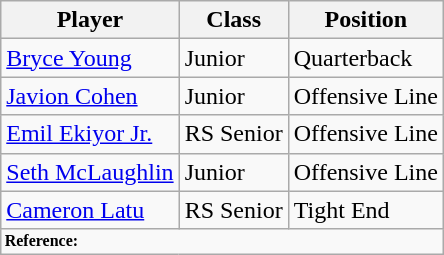<table class="wikitable">
<tr>
<th>Player</th>
<th>Class</th>
<th>Position</th>
</tr>
<tr>
<td><a href='#'>Bryce Young</a></td>
<td>Junior</td>
<td>Quarterback</td>
</tr>
<tr>
<td><a href='#'>Javion Cohen</a></td>
<td>Junior</td>
<td>Offensive Line</td>
</tr>
<tr>
<td><a href='#'>Emil Ekiyor Jr.</a></td>
<td>RS Senior</td>
<td>Offensive Line</td>
</tr>
<tr>
<td><a href='#'>Seth McLaughlin</a></td>
<td>Junior</td>
<td>Offensive Line</td>
</tr>
<tr>
<td><a href='#'>Cameron Latu</a></td>
<td>RS Senior</td>
<td>Tight End</td>
</tr>
<tr>
<td colspan="3"  style="font-size:8pt; text-align:left;"><strong>Reference:</strong></td>
</tr>
</table>
